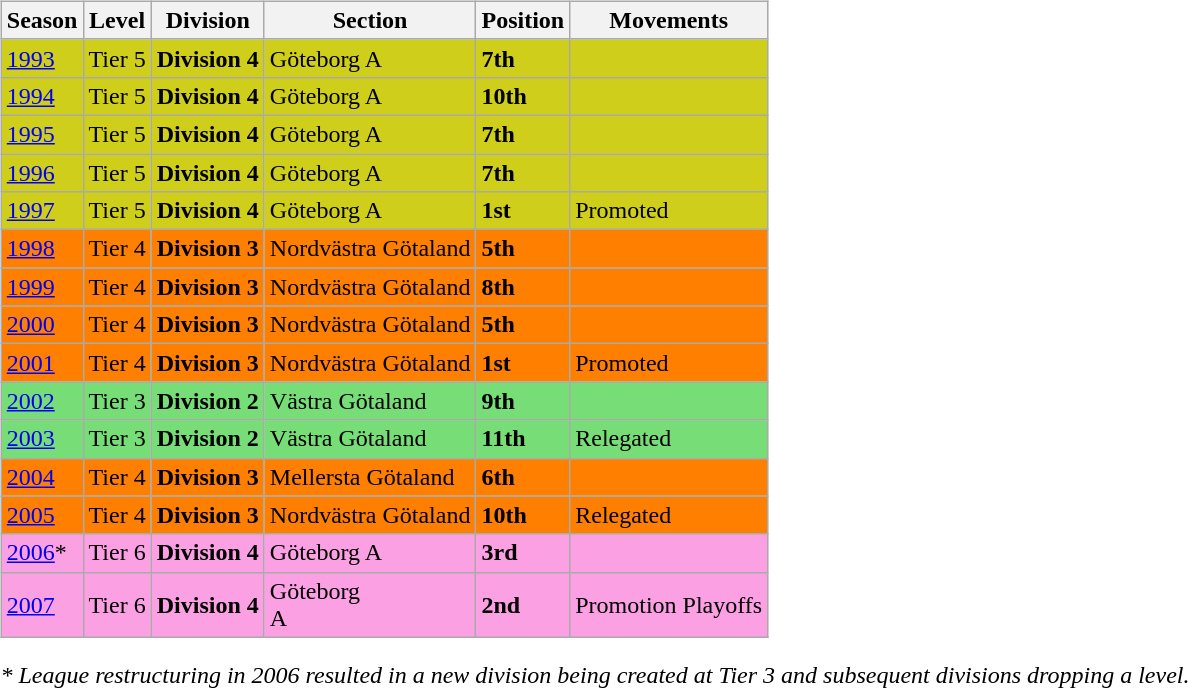<table>
<tr>
<td valign="top" width=0%><br><table class="wikitable">
<tr style="background:#f0f6fa;">
<th><strong>Season</strong></th>
<th><strong>Level</strong></th>
<th><strong>Division</strong></th>
<th><strong>Section</strong></th>
<th><strong>Position</strong></th>
<th><strong>Movements</strong></th>
</tr>
<tr>
<td style="background:#CECE1B;"><a href='#'>1993</a></td>
<td style="background:#CECE1B;">Tier 5</td>
<td style="background:#CECE1B;"><strong>Division 4</strong></td>
<td style="background:#CECE1B;">Göteborg A</td>
<td style="background:#CECE1B;"><strong>7th</strong></td>
<td style="background:#CECE1B;"></td>
</tr>
<tr>
<td style="background:#CECE1B;"><a href='#'>1994</a></td>
<td style="background:#CECE1B;">Tier 5</td>
<td style="background:#CECE1B;"><strong>Division 4</strong></td>
<td style="background:#CECE1B;">Göteborg A</td>
<td style="background:#CECE1B;"><strong>10th</strong></td>
<td style="background:#CECE1B;"></td>
</tr>
<tr>
<td style="background:#CECE1B;"><a href='#'>1995</a></td>
<td style="background:#CECE1B;">Tier 5</td>
<td style="background:#CECE1B;"><strong>Division 4</strong></td>
<td style="background:#CECE1B;">Göteborg A</td>
<td style="background:#CECE1B;"><strong>7th</strong></td>
<td style="background:#CECE1B;"></td>
</tr>
<tr>
<td style="background:#CECE1B;"><a href='#'>1996</a></td>
<td style="background:#CECE1B;">Tier 5</td>
<td style="background:#CECE1B;"><strong>Division 4</strong></td>
<td style="background:#CECE1B;">Göteborg A</td>
<td style="background:#CECE1B;"><strong>7th</strong></td>
<td style="background:#CECE1B;"></td>
</tr>
<tr>
<td style="background:#CECE1B;"><a href='#'>1997</a></td>
<td style="background:#CECE1B;">Tier 5</td>
<td style="background:#CECE1B;"><strong>Division 4</strong></td>
<td style="background:#CECE1B;">Göteborg A</td>
<td style="background:#CECE1B;"><strong>1st</strong></td>
<td style="background:#CECE1B;">Promoted</td>
</tr>
<tr>
<td style="background:#FF7F00;"><a href='#'>1998</a></td>
<td style="background:#FF7F00;">Tier 4</td>
<td style="background:#FF7F00;"><strong>Division 3</strong></td>
<td style="background:#FF7F00;">Nordvästra Götaland</td>
<td style="background:#FF7F00;"><strong>5th</strong></td>
<td style="background:#FF7F00;"></td>
</tr>
<tr>
<td style="background:#FF7F00;"><a href='#'>1999</a></td>
<td style="background:#FF7F00;">Tier 4</td>
<td style="background:#FF7F00;"><strong>Division 3</strong></td>
<td style="background:#FF7F00;">Nordvästra Götaland</td>
<td style="background:#FF7F00;"><strong>8th</strong></td>
<td style="background:#FF7F00;"></td>
</tr>
<tr>
<td style="background:#FF7F00;"><a href='#'>2000</a></td>
<td style="background:#FF7F00;">Tier 4</td>
<td style="background:#FF7F00;"><strong>Division 3</strong></td>
<td style="background:#FF7F00;">Nordvästra Götaland</td>
<td style="background:#FF7F00;"><strong>5th</strong></td>
<td style="background:#FF7F00;"></td>
</tr>
<tr>
<td style="background:#FF7F00;"><a href='#'>2001</a></td>
<td style="background:#FF7F00;">Tier 4</td>
<td style="background:#FF7F00;"><strong>Division 3</strong></td>
<td style="background:#FF7F00;">Nordvästra Götaland</td>
<td style="background:#FF7F00;"><strong>1st</strong></td>
<td style="background:#FF7F00;">Promoted</td>
</tr>
<tr>
<td style="background:#77DD77;"><a href='#'>2002</a></td>
<td style="background:#77DD77;">Tier 3</td>
<td style="background:#77DD77;"><strong>Division 2</strong></td>
<td style="background:#77DD77;">Västra Götaland</td>
<td style="background:#77DD77;"><strong>9th</strong></td>
<td style="background:#77DD77;"></td>
</tr>
<tr>
<td style="background:#77DD77;"><a href='#'>2003</a></td>
<td style="background:#77DD77;">Tier 3</td>
<td style="background:#77DD77;"><strong>Division 2</strong></td>
<td style="background:#77DD77;">Västra Götaland</td>
<td style="background:#77DD77;"><strong>11th</strong></td>
<td style="background:#77DD77;">Relegated</td>
</tr>
<tr>
<td style="background:#FF7F00;"><a href='#'>2004</a></td>
<td style="background:#FF7F00;">Tier 4</td>
<td style="background:#FF7F00;"><strong>Division 3</strong></td>
<td style="background:#FF7F00;">Mellersta Götaland</td>
<td style="background:#FF7F00;"><strong>6th</strong></td>
<td style="background:#FF7F00;"></td>
</tr>
<tr>
<td style="background:#FF7F00;"><a href='#'>2005</a></td>
<td style="background:#FF7F00;">Tier 4</td>
<td style="background:#FF7F00;"><strong>Division 3</strong></td>
<td style="background:#FF7F00;">Nordvästra Götaland</td>
<td style="background:#FF7F00;"><strong>10th</strong></td>
<td style="background:#FF7F00;">Relegated</td>
</tr>
<tr>
<td style="background:#FBA0E3;"><a href='#'>2006</a>*</td>
<td style="background:#FBA0E3;">Tier 6</td>
<td style="background:#FBA0E3;"><strong>Division 4</strong></td>
<td style="background:#FBA0E3;">Göteborg A</td>
<td style="background:#FBA0E3;"><strong>3rd</strong></td>
<td style="background:#FBA0E3;"></td>
</tr>
<tr>
<td style="background:#FBA0E3;"><a href='#'>2007</a></td>
<td style="background:#FBA0E3;">Tier 6</td>
<td style="background:#FBA0E3;"><strong>Division 4</strong></td>
<td style="background:#FBA0E3;">Göteborg<br>A</td>
<td style="background:#FBA0E3;"><strong>2nd</strong></td>
<td style="background:#FBA0E3;">Promotion Playoffs</td>
</tr>
</table>
<em>* League restructuring in 2006 resulted in a new division being created at Tier 3 and subsequent divisions dropping a level.</em>


</td>
</tr>
</table>
